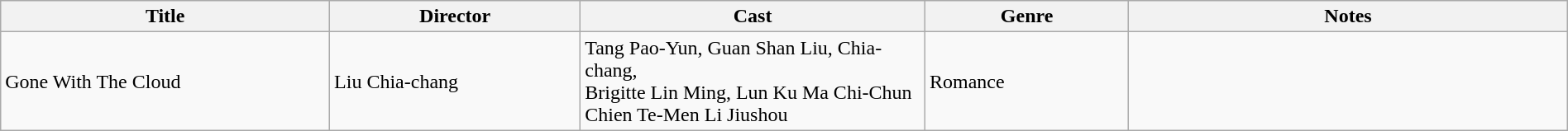<table class="wikitable" width="100%">
<tr>
<th width="21%">Title</th>
<th width="16%">Director</th>
<th width="22%">Cast</th>
<th width="13%">Genre</th>
<th width="28%">Notes</th>
</tr>
<tr>
<td>Gone With The Cloud</td>
<td>Liu Chia-chang</td>
<td>Tang Pao-Yun, Guan Shan Liu, Chia-chang,<br>Brigitte Lin Ming, Lun Ku Ma Chi-Chun Chien Te-Men Li Jiushou</td>
<td>Romance</td>
<td></td>
</tr>
</table>
